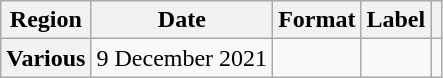<table class="wikitable plainrowheaders">
<tr>
<th scope="col">Region</th>
<th scope="col">Date</th>
<th scope="col">Format</th>
<th scope="col">Label</th>
<th scope="col"></th>
</tr>
<tr>
<th scope="row">Various</th>
<td>9 December 2021</td>
<td></td>
<td></td>
<td></td>
</tr>
</table>
